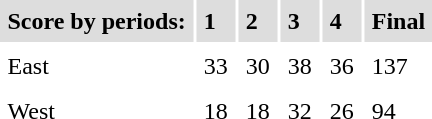<table cellpadding=5>
<tr bgcolor="#dddddd">
<td><strong>Score by periods:</strong></td>
<td><strong>1</strong></td>
<td><strong>2</strong></td>
<td><strong>3</strong></td>
<td><strong>4</strong></td>
<td><strong>Final</strong></td>
</tr>
<tr>
<td>East</td>
<td>33</td>
<td>30</td>
<td>38</td>
<td>36</td>
<td>137</td>
</tr>
<tr>
<td>West</td>
<td>18</td>
<td>18</td>
<td>32</td>
<td>26</td>
<td>94</td>
</tr>
<tr>
</tr>
</table>
